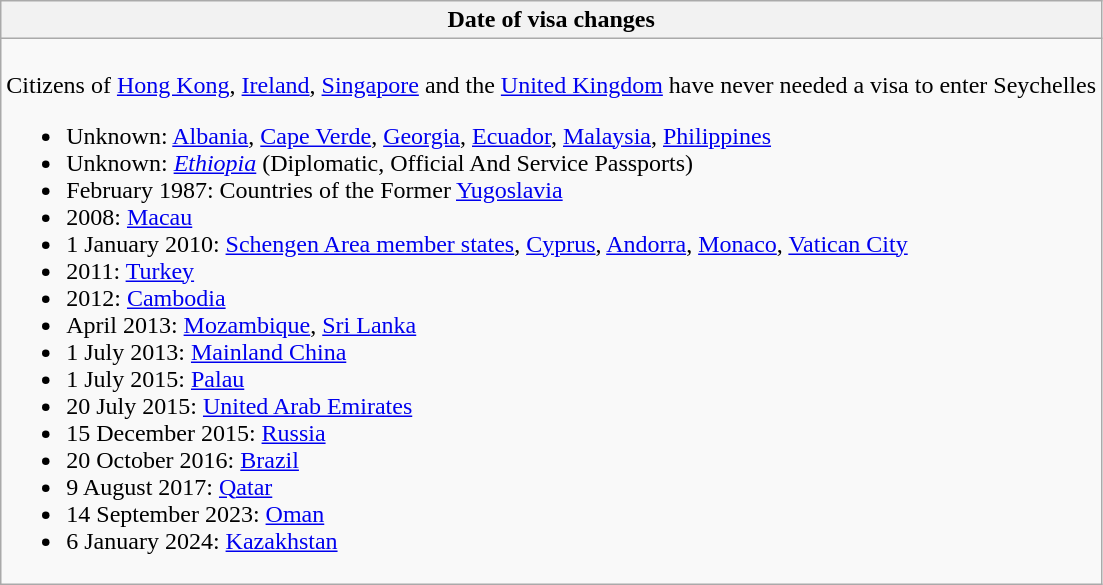<table class="wikitable collapsible collapsed">
<tr>
<th style="width:100%;";">Date of visa changes</th>
</tr>
<tr>
<td><br>
Citizens of <a href='#'>Hong Kong</a>, <a href='#'>Ireland</a>, <a href='#'>Singapore</a> and the <a href='#'>United Kingdom</a> have never needed a visa to enter Seychelles<ul><li>Unknown: <a href='#'>Albania</a>, <a href='#'>Cape Verde</a>, <a href='#'>Georgia</a>, <a href='#'>Ecuador</a>, <a href='#'>Malaysia</a>, <a href='#'>Philippines</a></li><li>Unknown: <em><a href='#'>Ethiopia</a></em> (Diplomatic, Official And Service Passports)</li><li>February 1987: Countries of the Former <a href='#'>Yugoslavia</a></li><li>2008: <a href='#'>Macau</a></li><li>1 January 2010: <a href='#'>Schengen Area member states</a>, <a href='#'>Cyprus</a>, <a href='#'>Andorra</a>, <a href='#'>Monaco</a>, <a href='#'>Vatican City</a></li><li>2011: <a href='#'>Turkey</a></li><li>2012: <a href='#'>Cambodia</a></li><li>April 2013: <a href='#'>Mozambique</a>, <a href='#'>Sri Lanka</a></li><li>1 July 2013: <a href='#'>Mainland China</a></li><li>1 July 2015: <a href='#'>Palau</a></li><li>20 July 2015: <a href='#'>United Arab Emirates</a></li><li>15 December 2015: <a href='#'>Russia</a></li><li>20 October 2016: <a href='#'>Brazil</a></li><li>9 August 2017: <a href='#'>Qatar</a></li><li>14 September 2023: <a href='#'>Oman</a></li><li>6 January 2024: <a href='#'>Kazakhstan</a></li></ul></td>
</tr>
</table>
